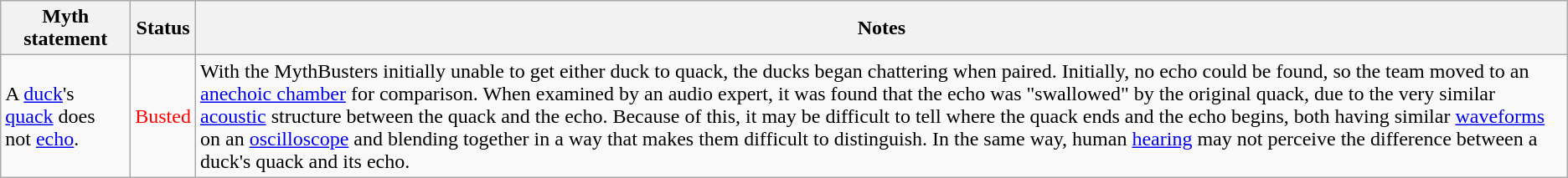<table class="wikitable plainrowheaders">
<tr>
<th>Myth statement</th>
<th>Status</th>
<th>Notes</th>
</tr>
<tr>
<td>A <a href='#'>duck</a>'s <a href='#'>quack</a> does not <a href='#'>echo</a>.</td>
<td style="color:red">Busted</td>
<td>With the MythBusters initially unable to get either duck to quack, the ducks began chattering when paired. Initially, no echo could be found, so the team moved to an <a href='#'>anechoic chamber</a> for comparison. When examined by an audio expert, it was found that the echo was "swallowed" by the original quack, due to the very similar <a href='#'>acoustic</a> structure between the quack and the echo. Because of this, it may be difficult to tell where the quack ends and the echo begins, both having similar <a href='#'>waveforms</a> on an <a href='#'>oscilloscope</a> and blending together in a way that makes them difficult to distinguish. In the same way, human <a href='#'>hearing</a> may not perceive the difference between a duck's quack and its echo.</td>
</tr>
</table>
